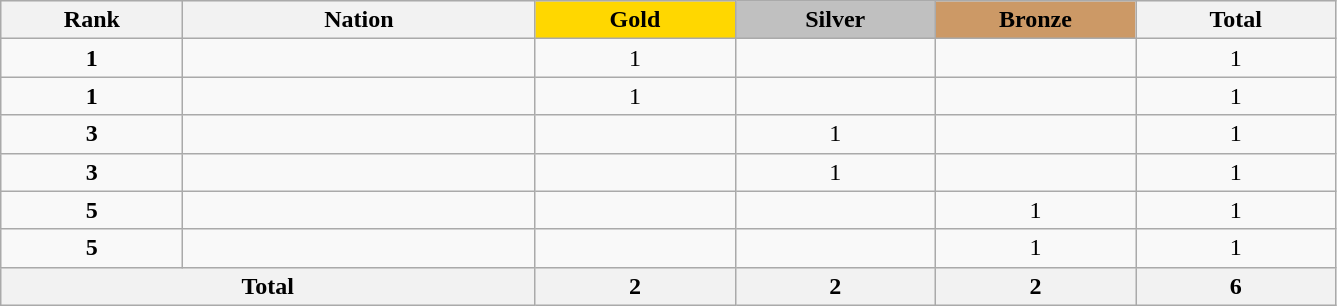<table class="wikitable collapsible autocollapse plainrowheaders" width=70.5% style="text-align:center;">
<tr style="background-color:#EDEDED;">
<th width=100px class="hintergrundfarbe5">Rank</th>
<th width=200px class="hintergrundfarbe6">Nation</th>
<th style="background:    gold; width:15%">Gold</th>
<th style="background:  silver; width:15%">Silver</th>
<th style="background: #CC9966; width:15%">Bronze</th>
<th class="hintergrundfarbe6" style="width:15%">Total</th>
</tr>
<tr>
<td><strong>1</strong></td>
<td align=left></td>
<td>1</td>
<td></td>
<td></td>
<td>1</td>
</tr>
<tr>
<td><strong>1</strong></td>
<td align=left></td>
<td>1</td>
<td></td>
<td></td>
<td>1</td>
</tr>
<tr>
<td><strong>3</strong></td>
<td align=left></td>
<td></td>
<td>1</td>
<td></td>
<td>1</td>
</tr>
<tr>
<td><strong>3</strong></td>
<td align=left></td>
<td></td>
<td>1</td>
<td></td>
<td>1</td>
</tr>
<tr>
<td><strong>5</strong></td>
<td align=left></td>
<td></td>
<td></td>
<td>1</td>
<td>1</td>
</tr>
<tr>
<td><strong>5</strong></td>
<td align=left></td>
<td></td>
<td></td>
<td>1</td>
<td>1</td>
</tr>
<tr>
<th colspan=2>Total</th>
<th>2</th>
<th>2</th>
<th>2</th>
<th>6</th>
</tr>
</table>
